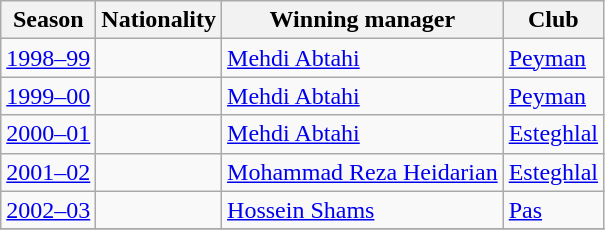<table class="sortable wikitable">
<tr>
<th>Season</th>
<th>Nationality</th>
<th>Winning manager</th>
<th>Club</th>
</tr>
<tr>
<td align=center><a href='#'>1998–99</a></td>
<td></td>
<td><a href='#'>Mehdi Abtahi</a></td>
<td><a href='#'>Peyman</a></td>
</tr>
<tr>
<td align=center><a href='#'>1999–00</a></td>
<td></td>
<td><a href='#'>Mehdi Abtahi</a></td>
<td><a href='#'>Peyman</a></td>
</tr>
<tr>
<td align=center><a href='#'>2000–01</a></td>
<td></td>
<td><a href='#'>Mehdi Abtahi</a></td>
<td><a href='#'>Esteghlal</a></td>
</tr>
<tr>
<td align=center><a href='#'>2001–02</a></td>
<td></td>
<td><a href='#'>Mohammad Reza Heidarian</a></td>
<td><a href='#'>Esteghlal</a></td>
</tr>
<tr>
<td align=center><a href='#'>2002–03</a></td>
<td></td>
<td><a href='#'>Hossein Shams</a></td>
<td><a href='#'>Pas</a></td>
</tr>
<tr>
</tr>
</table>
